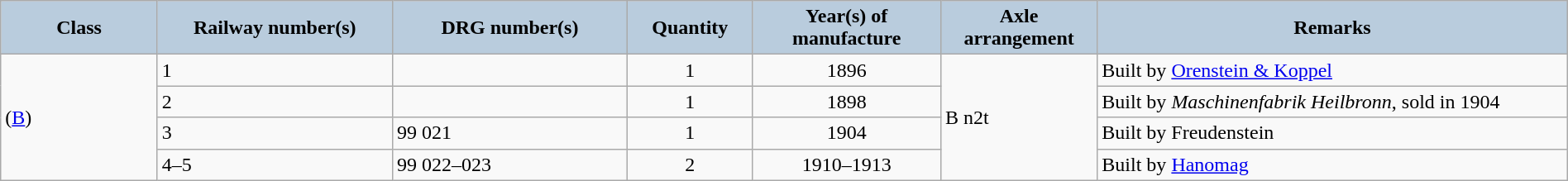<table class="wikitable"  width="100%">
<tr>
<th style="background:#b9ccdd" width="10%">Class</th>
<th style="background:#b9ccdd" width="15%">Railway number(s)</th>
<th style="background:#b9ccdd" width="15%">DRG number(s)</th>
<th style="background:#b9ccdd" width="8%">Quantity</th>
<th style="background:#b9ccdd" width="12%">Year(s) of manufacture</th>
<th style="background:#b9ccdd" width="10%">Axle arrangement</th>
<th style="background:#b9ccdd" width="30%">Remarks</th>
</tr>
<tr>
<td rowspan="4">(<a href='#'>B</a>)</td>
<td>1</td>
<td></td>
<td align="center">1</td>
<td align="center">1896</td>
<td rowspan="4">B n2t</td>
<td>Built by <a href='#'>Orenstein & Koppel</a></td>
</tr>
<tr>
<td>2</td>
<td></td>
<td align="center">1</td>
<td align="center">1898</td>
<td>Built by <em>Maschinenfabrik Heilbronn</em>, sold in 1904</td>
</tr>
<tr>
<td>3</td>
<td>99 021</td>
<td align="center">1</td>
<td align="center">1904</td>
<td>Built by Freudenstein</td>
</tr>
<tr>
<td>4–5</td>
<td>99 022–023</td>
<td align="center">2</td>
<td align="center">1910–1913</td>
<td>Built by <a href='#'>Hanomag</a></td>
</tr>
</table>
